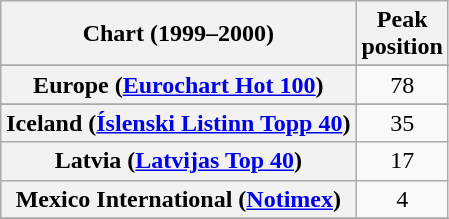<table class="wikitable sortable plainrowheaders" style="text-align:center">
<tr>
<th>Chart (1999–2000)</th>
<th>Peak<br>position</th>
</tr>
<tr>
</tr>
<tr>
</tr>
<tr>
</tr>
<tr>
</tr>
<tr>
<th scope="row">Europe (<a href='#'>Eurochart Hot 100</a>)</th>
<td>78</td>
</tr>
<tr>
</tr>
<tr>
<th scope="row">Iceland (<a href='#'>Íslenski Listinn Topp 40</a>)</th>
<td>35</td>
</tr>
<tr>
<th scope="row">Latvia (<a href='#'>Latvijas Top 40</a>)</th>
<td>17</td>
</tr>
<tr>
<th scope="row">Mexico International (<a href='#'>Notimex</a>)</th>
<td>4</td>
</tr>
<tr>
</tr>
<tr>
</tr>
<tr>
</tr>
<tr>
</tr>
<tr>
</tr>
<tr>
</tr>
<tr>
</tr>
<tr>
</tr>
<tr>
</tr>
<tr>
</tr>
<tr>
</tr>
</table>
